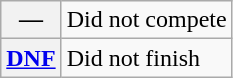<table class="wikitable">
<tr>
<th scope="row">—</th>
<td>Did not compete</td>
</tr>
<tr>
<th scope="row"><a href='#'>DNF</a></th>
<td>Did not finish</td>
</tr>
</table>
